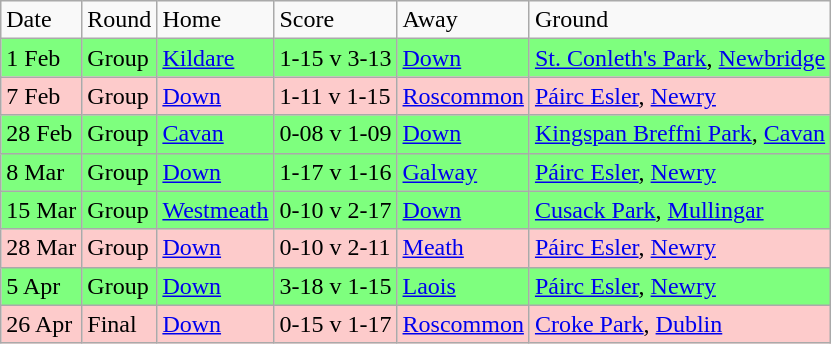<table class="wikitable">
<tr>
<td>Date</td>
<td>Round</td>
<td>Home</td>
<td>Score</td>
<td>Away</td>
<td>Ground</td>
</tr>
<tr style="background:#7eff7e;">
<td>1 Feb</td>
<td>Group</td>
<td><a href='#'>Kildare</a></td>
<td>1-15 v 3-13</td>
<td><a href='#'>Down</a></td>
<td><a href='#'>St. Conleth's Park</a>, <a href='#'>Newbridge</a></td>
</tr>
<tr style="background:#fdcbcb;">
<td>7 Feb</td>
<td>Group</td>
<td><a href='#'>Down</a></td>
<td>1-11 v 1-15</td>
<td><a href='#'>Roscommon</a></td>
<td><a href='#'>Páirc Esler</a>, <a href='#'>Newry</a></td>
</tr>
<tr style="background:#7eff7e;">
<td>28 Feb</td>
<td>Group</td>
<td><a href='#'>Cavan</a></td>
<td>0-08 v 1-09</td>
<td><a href='#'>Down</a></td>
<td><a href='#'>Kingspan Breffni Park</a>, <a href='#'>Cavan</a></td>
</tr>
<tr style="background:#7eff7e;">
<td>8 Mar</td>
<td>Group</td>
<td><a href='#'>Down</a></td>
<td>1-17 v 1-16</td>
<td><a href='#'>Galway</a></td>
<td><a href='#'>Páirc Esler</a>, <a href='#'>Newry</a></td>
</tr>
<tr style="background:#7eff7e;">
<td>15 Mar</td>
<td>Group</td>
<td><a href='#'>Westmeath</a></td>
<td>0-10 v 2-17</td>
<td><a href='#'>Down</a></td>
<td><a href='#'>Cusack Park</a>, <a href='#'>Mullingar</a></td>
</tr>
<tr style="background:#fdcbcb;">
<td>28 Mar</td>
<td>Group</td>
<td><a href='#'>Down</a></td>
<td>0-10 v 2-11</td>
<td><a href='#'>Meath</a></td>
<td><a href='#'>Páirc Esler</a>, <a href='#'>Newry</a></td>
</tr>
<tr style="background:#7eff7e;">
<td>5 Apr</td>
<td>Group</td>
<td><a href='#'>Down</a></td>
<td>3-18 v 1-15</td>
<td><a href='#'>Laois</a></td>
<td><a href='#'>Páirc Esler</a>, <a href='#'>Newry</a></td>
</tr>
<tr style="background:#fdcbcb;">
<td>26 Apr</td>
<td>Final</td>
<td><a href='#'>Down</a></td>
<td>0-15 v 1-17</td>
<td><a href='#'>Roscommon</a></td>
<td><a href='#'>Croke Park</a>, <a href='#'>Dublin</a></td>
</tr>
</table>
